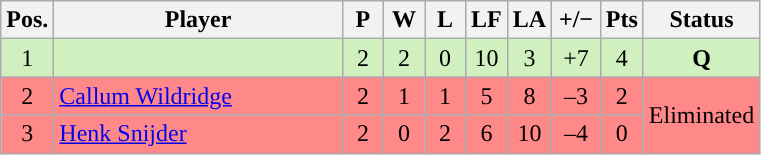<table class="wikitable" style="text-align:center; margin: 1em auto 1em auto, align:left">
<tr>
<th width=20>Pos.</th>
<th width=185>Player</th>
<th width=20>P</th>
<th width=20>W</th>
<th width=20>L</th>
<th width=20>LF</th>
<th width=20>LA</th>
<th width=25>+/−</th>
<th width=20>Pts</th>
<th width=70>Status</th>
</tr>
<tr style="background:#D0F0C0;">
<td>1</td>
<td align=left></td>
<td>2</td>
<td>2</td>
<td>0</td>
<td>10</td>
<td>3</td>
<td>+7</td>
<td>4</td>
<td><strong>Q</strong></td>
</tr>
<tr style="background:#FF8888;">
<td>2</td>
<td align=left> <a href='#'>Callum Wildridge</a></td>
<td>2</td>
<td>1</td>
<td>1</td>
<td>5</td>
<td>8</td>
<td>–3</td>
<td>2</td>
<td rowspan=2>Eliminated</td>
</tr>
<tr style="background:#FF8888;">
<td>3</td>
<td align=left> <a href='#'>Henk Snijder</a></td>
<td>2</td>
<td>0</td>
<td>2</td>
<td>6</td>
<td>10</td>
<td>–4</td>
<td>0</td>
</tr>
</table>
